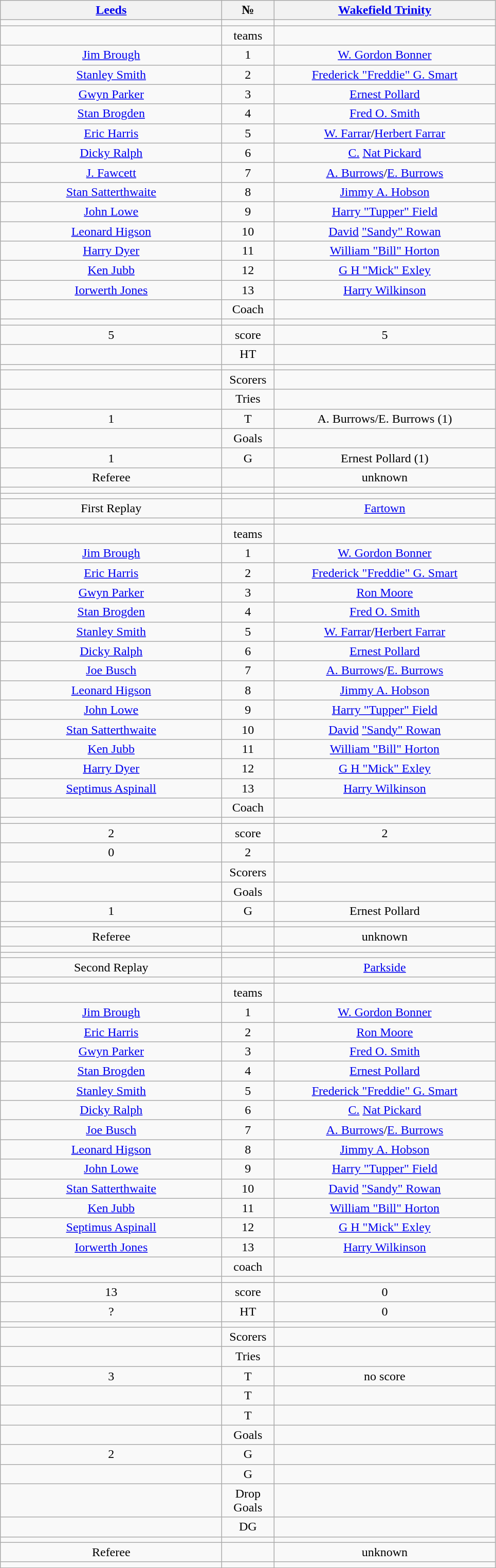<table class="wikitable" style="text-align:center;">
<tr>
<th width=280 abbr=winner><a href='#'>Leeds</a></th>
<th width=60 abbr="Number">№</th>
<th width=280 abbr=runner-up><a href='#'>Wakefield Trinity</a></th>
</tr>
<tr>
<td></td>
<td></td>
<td></td>
</tr>
<tr>
<td></td>
<td>teams</td>
<td></td>
</tr>
<tr>
<td><a href='#'>Jim Brough</a></td>
<td>1</td>
<td><a href='#'>W. Gordon Bonner</a></td>
</tr>
<tr>
<td><a href='#'>Stanley Smith</a></td>
<td>2</td>
<td><a href='#'>Frederick "Freddie" G. Smart</a></td>
</tr>
<tr>
<td><a href='#'>Gwyn Parker</a></td>
<td>3</td>
<td><a href='#'>Ernest Pollard</a></td>
</tr>
<tr>
<td><a href='#'>Stan Brogden</a></td>
<td>4</td>
<td><a href='#'>Fred O. Smith</a></td>
</tr>
<tr>
<td><a href='#'>Eric Harris</a></td>
<td>5</td>
<td><a href='#'>W. Farrar</a>/<a href='#'>Herbert Farrar</a></td>
</tr>
<tr>
<td><a href='#'>Dicky Ralph</a></td>
<td>6</td>
<td><a href='#'>C.</a> <a href='#'>Nat Pickard</a></td>
</tr>
<tr>
<td><a href='#'>J. Fawcett</a></td>
<td>7</td>
<td><a href='#'>A. Burrows</a>/<a href='#'>E. Burrows</a></td>
</tr>
<tr>
<td><a href='#'>Stan Satterthwaite</a></td>
<td>8</td>
<td><a href='#'>Jimmy A. Hobson</a></td>
</tr>
<tr>
<td><a href='#'>John Lowe</a></td>
<td>9</td>
<td><a href='#'>Harry "Tupper" Field</a></td>
</tr>
<tr>
<td><a href='#'>Leonard Higson</a></td>
<td>10</td>
<td><a href='#'>David</a> <a href='#'>"Sandy" Rowan</a></td>
</tr>
<tr>
<td><a href='#'>Harry Dyer</a></td>
<td>11</td>
<td><a href='#'>William "Bill" Horton</a></td>
</tr>
<tr>
<td><a href='#'>Ken Jubb</a></td>
<td>12</td>
<td><a href='#'>G H "Mick" Exley</a></td>
</tr>
<tr>
<td><a href='#'>Iorwerth Jones</a></td>
<td>13</td>
<td><a href='#'>Harry Wilkinson</a></td>
</tr>
<tr>
<td></td>
<td>Coach</td>
<td></td>
</tr>
<tr>
<td></td>
<td></td>
<td></td>
</tr>
<tr>
<td>5</td>
<td>score</td>
<td>5</td>
</tr>
<tr>
<td></td>
<td>HT</td>
<td></td>
</tr>
<tr>
<td></td>
<td></td>
<td></td>
</tr>
<tr>
<td></td>
<td>Scorers</td>
<td></td>
</tr>
<tr>
<td></td>
<td>Tries</td>
<td></td>
</tr>
<tr>
<td>1</td>
<td>T</td>
<td>A. Burrows/E. Burrows (1)</td>
</tr>
<tr>
<td></td>
<td>Goals</td>
<td></td>
</tr>
<tr>
<td>1</td>
<td>G</td>
<td>Ernest Pollard (1)</td>
</tr>
<tr>
<td>Referee</td>
<td></td>
<td>unknown</td>
</tr>
<tr>
<td></td>
<td></td>
<td></td>
</tr>
<tr>
<td></td>
<td></td>
<td></td>
</tr>
<tr>
<td>First Replay</td>
<td></td>
<td><a href='#'>Fartown</a></td>
</tr>
<tr>
<td></td>
<td></td>
<td></td>
</tr>
<tr>
<td></td>
<td>teams</td>
<td></td>
</tr>
<tr>
<td><a href='#'>Jim Brough</a></td>
<td>1</td>
<td><a href='#'>W. Gordon Bonner</a></td>
</tr>
<tr>
<td><a href='#'>Eric Harris</a></td>
<td>2</td>
<td><a href='#'>Frederick "Freddie" G. Smart</a></td>
</tr>
<tr>
<td><a href='#'>Gwyn Parker</a></td>
<td>3</td>
<td><a href='#'>Ron Moore</a></td>
</tr>
<tr>
<td><a href='#'>Stan Brogden</a></td>
<td>4</td>
<td><a href='#'>Fred O. Smith</a></td>
</tr>
<tr>
<td><a href='#'>Stanley Smith</a></td>
<td>5</td>
<td><a href='#'>W. Farrar</a>/<a href='#'>Herbert Farrar</a></td>
</tr>
<tr>
<td><a href='#'>Dicky Ralph</a></td>
<td>6</td>
<td><a href='#'>Ernest Pollard</a></td>
</tr>
<tr>
<td><a href='#'>Joe Busch</a></td>
<td>7</td>
<td><a href='#'>A. Burrows</a>/<a href='#'>E. Burrows</a></td>
</tr>
<tr>
<td><a href='#'>Leonard Higson</a></td>
<td>8</td>
<td><a href='#'>Jimmy A. Hobson</a></td>
</tr>
<tr>
<td><a href='#'>John Lowe</a></td>
<td>9</td>
<td><a href='#'>Harry "Tupper" Field</a></td>
</tr>
<tr>
<td><a href='#'>Stan Satterthwaite</a></td>
<td>10</td>
<td><a href='#'>David</a> <a href='#'>"Sandy" Rowan</a></td>
</tr>
<tr>
<td><a href='#'>Ken Jubb</a></td>
<td>11</td>
<td><a href='#'>William "Bill" Horton</a></td>
</tr>
<tr>
<td><a href='#'>Harry Dyer</a></td>
<td>12</td>
<td><a href='#'>G H "Mick" Exley</a></td>
</tr>
<tr>
<td><a href='#'>Septimus Aspinall</a></td>
<td>13</td>
<td><a href='#'>Harry Wilkinson</a></td>
</tr>
<tr>
<td></td>
<td>Coach</td>
<td></td>
</tr>
<tr>
<td></td>
<td></td>
<td></td>
</tr>
<tr>
<td>2</td>
<td>score</td>
<td>2</td>
</tr>
<tr>
<td>0</td>
<td HT>2</td>
<td></td>
</tr>
<tr>
<td></td>
<td>Scorers</td>
<td></td>
</tr>
<tr>
<td></td>
<td>Goals</td>
<td></td>
</tr>
<tr>
<td>1</td>
<td>G</td>
<td>Ernest Pollard</td>
</tr>
<tr>
<td></td>
<td></td>
<td></td>
</tr>
<tr>
<td>Referee</td>
<td></td>
<td>unknown</td>
</tr>
<tr>
<td></td>
<td></td>
<td></td>
</tr>
<tr>
<td></td>
<td></td>
<td></td>
</tr>
<tr>
<td>Second Replay</td>
<td></td>
<td><a href='#'>Parkside</a></td>
</tr>
<tr>
<td></td>
<td></td>
<td></td>
</tr>
<tr>
<td></td>
<td>teams</td>
<td></td>
</tr>
<tr>
<td><a href='#'>Jim Brough</a></td>
<td>1</td>
<td><a href='#'>W. Gordon Bonner</a></td>
</tr>
<tr>
<td><a href='#'>Eric Harris</a></td>
<td>2</td>
<td><a href='#'>Ron Moore</a></td>
</tr>
<tr>
<td><a href='#'>Gwyn Parker</a></td>
<td>3</td>
<td><a href='#'>Fred O. Smith</a></td>
</tr>
<tr>
<td><a href='#'>Stan Brogden</a></td>
<td>4</td>
<td><a href='#'>Ernest Pollard</a></td>
</tr>
<tr>
<td><a href='#'>Stanley Smith</a></td>
<td>5</td>
<td><a href='#'>Frederick "Freddie" G. Smart</a></td>
</tr>
<tr>
<td><a href='#'>Dicky Ralph</a></td>
<td>6</td>
<td><a href='#'>C.</a> <a href='#'>Nat Pickard</a></td>
</tr>
<tr>
<td><a href='#'>Joe Busch</a></td>
<td>7</td>
<td><a href='#'>A. Burrows</a>/<a href='#'>E. Burrows</a></td>
</tr>
<tr>
<td><a href='#'>Leonard Higson</a></td>
<td>8</td>
<td><a href='#'>Jimmy A. Hobson</a></td>
</tr>
<tr>
<td><a href='#'>John Lowe</a></td>
<td>9</td>
<td><a href='#'>Harry "Tupper" Field</a></td>
</tr>
<tr>
<td><a href='#'>Stan Satterthwaite</a></td>
<td>10</td>
<td><a href='#'>David</a> <a href='#'>"Sandy" Rowan</a></td>
</tr>
<tr>
<td><a href='#'>Ken Jubb</a></td>
<td>11</td>
<td><a href='#'>William "Bill" Horton</a></td>
</tr>
<tr>
<td><a href='#'>Septimus Aspinall</a></td>
<td>12</td>
<td><a href='#'>G H "Mick" Exley</a></td>
</tr>
<tr>
<td><a href='#'>Iorwerth Jones</a></td>
<td>13</td>
<td><a href='#'>Harry Wilkinson</a></td>
</tr>
<tr>
<td></td>
<td>coach</td>
<td></td>
</tr>
<tr>
<td></td>
<td></td>
<td></td>
</tr>
<tr>
<td>13</td>
<td>score</td>
<td>0</td>
</tr>
<tr>
<td>?</td>
<td>HT</td>
<td>0</td>
</tr>
<tr>
<td></td>
<td></td>
<td></td>
</tr>
<tr>
<td></td>
<td>Scorers</td>
<td></td>
</tr>
<tr>
<td></td>
<td>Tries</td>
<td></td>
</tr>
<tr>
<td>3</td>
<td>T</td>
<td>no score</td>
</tr>
<tr>
<td></td>
<td>T</td>
<td></td>
</tr>
<tr>
<td></td>
<td>T</td>
<td></td>
</tr>
<tr>
<td></td>
<td>Goals</td>
<td></td>
</tr>
<tr>
<td>2</td>
<td>G</td>
<td></td>
</tr>
<tr>
<td></td>
<td>G</td>
<td></td>
</tr>
<tr>
<td></td>
<td>Drop Goals</td>
<td></td>
</tr>
<tr>
<td></td>
<td>DG</td>
<td></td>
</tr>
<tr>
<td></td>
<td></td>
<td></td>
</tr>
<tr>
<td>Referee</td>
<td></td>
<td>unknown</td>
</tr>
<tr>
<td></td>
<td></td>
<td></td>
</tr>
</table>
